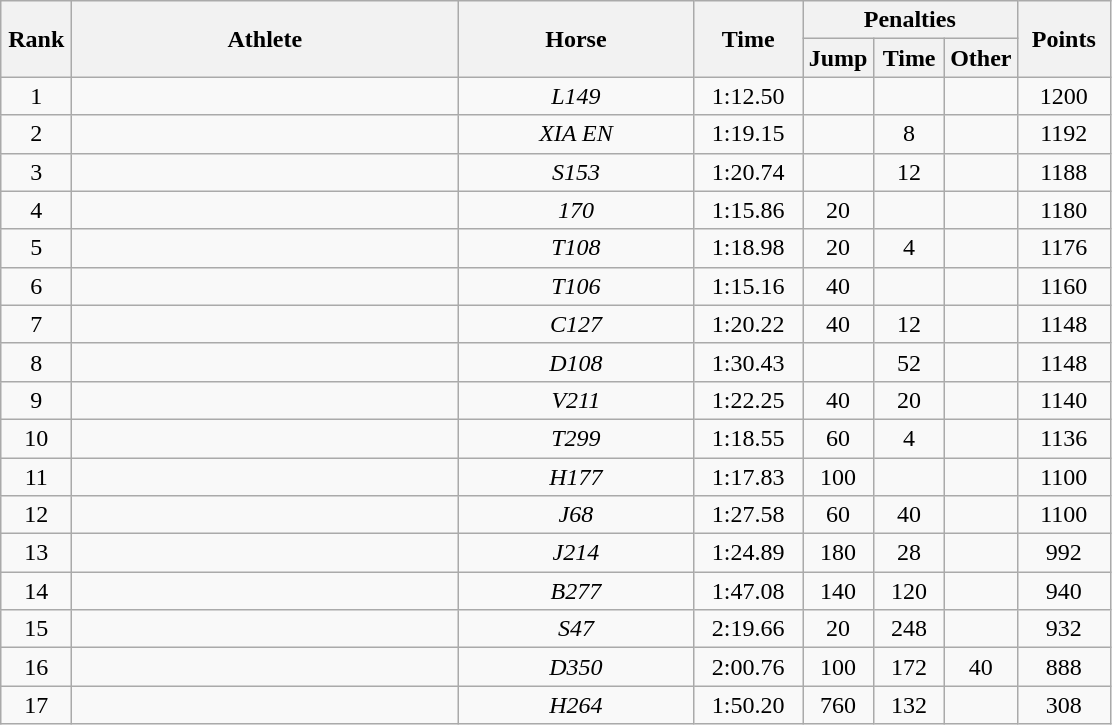<table class=wikitable style="text-align:center">
<tr>
<th rowspan=2 width=40>Rank</th>
<th rowspan=2 width=250>Athlete</th>
<th rowspan=2 width=150>Horse</th>
<th rowspan=2 width=65>Time</th>
<th colspan=3>Penalties</th>
<th rowspan=2 width=55>Points</th>
</tr>
<tr>
<th width=40>Jump</th>
<th width=40>Time</th>
<th width=40>Other</th>
</tr>
<tr>
<td>1</td>
<td align=left></td>
<td><em>L149</em></td>
<td>1:12.50</td>
<td></td>
<td></td>
<td></td>
<td>1200</td>
</tr>
<tr>
<td>2</td>
<td align=left></td>
<td><em>XIA EN</em></td>
<td>1:19.15</td>
<td></td>
<td>8</td>
<td></td>
<td>1192</td>
</tr>
<tr>
<td>3</td>
<td align=left></td>
<td><em>S153</em></td>
<td>1:20.74</td>
<td></td>
<td>12</td>
<td></td>
<td>1188</td>
</tr>
<tr>
<td>4</td>
<td align=left></td>
<td><em>170</em></td>
<td>1:15.86</td>
<td>20</td>
<td></td>
<td></td>
<td>1180</td>
</tr>
<tr>
<td>5</td>
<td align=left></td>
<td><em>T108</em></td>
<td>1:18.98</td>
<td>20</td>
<td>4</td>
<td></td>
<td>1176</td>
</tr>
<tr>
<td>6</td>
<td align=left></td>
<td><em>T106</em></td>
<td>1:15.16</td>
<td>40</td>
<td></td>
<td></td>
<td>1160</td>
</tr>
<tr>
<td>7</td>
<td align=left></td>
<td><em>C127</em></td>
<td>1:20.22</td>
<td>40</td>
<td>12</td>
<td></td>
<td>1148</td>
</tr>
<tr>
<td>8</td>
<td align=left></td>
<td><em>D108</em></td>
<td>1:30.43</td>
<td></td>
<td>52</td>
<td></td>
<td>1148</td>
</tr>
<tr>
<td>9</td>
<td align=left></td>
<td><em>V211</em></td>
<td>1:22.25</td>
<td>40</td>
<td>20</td>
<td></td>
<td>1140</td>
</tr>
<tr>
<td>10</td>
<td align=left></td>
<td><em>T299</em></td>
<td>1:18.55</td>
<td>60</td>
<td>4</td>
<td></td>
<td>1136</td>
</tr>
<tr>
<td>11</td>
<td align=left></td>
<td><em>H177</em></td>
<td>1:17.83</td>
<td>100</td>
<td></td>
<td></td>
<td>1100</td>
</tr>
<tr>
<td>12</td>
<td align=left></td>
<td><em>J68</em></td>
<td>1:27.58</td>
<td>60</td>
<td>40</td>
<td></td>
<td>1100</td>
</tr>
<tr>
<td>13</td>
<td align=left></td>
<td><em>J214</em></td>
<td>1:24.89</td>
<td>180</td>
<td>28</td>
<td></td>
<td>992</td>
</tr>
<tr>
<td>14</td>
<td align=left></td>
<td><em>B277</em></td>
<td>1:47.08</td>
<td>140</td>
<td>120</td>
<td></td>
<td>940</td>
</tr>
<tr>
<td>15</td>
<td align=left></td>
<td><em>S47</em></td>
<td>2:19.66</td>
<td>20</td>
<td>248</td>
<td></td>
<td>932</td>
</tr>
<tr>
<td>16</td>
<td align=left></td>
<td><em>D350</em></td>
<td>2:00.76</td>
<td>100</td>
<td>172</td>
<td>40</td>
<td>888</td>
</tr>
<tr>
<td>17</td>
<td align=left></td>
<td><em>H264</em></td>
<td>1:50.20</td>
<td>760</td>
<td>132</td>
<td></td>
<td>308</td>
</tr>
</table>
